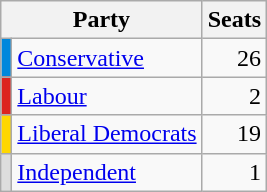<table class="wikitable">
<tr>
<th colspan=2>Party</th>
<th>Seats</th>
</tr>
<tr>
<th style="background-color: #0087DC"></th>
<td><a href='#'>Conservative</a></td>
<td align=right>26</td>
</tr>
<tr>
<th style="background-color: #DC241f"></th>
<td><a href='#'>Labour</a></td>
<td align=right>2</td>
</tr>
<tr>
<th style="background-color: #ffd700"></th>
<td><a href='#'>Liberal Democrats</a></td>
<td align=right>19</td>
</tr>
<tr>
<th style="background-color: #DDDDDD"></th>
<td><a href='#'>Independent</a></td>
<td align=right>1</td>
</tr>
</table>
